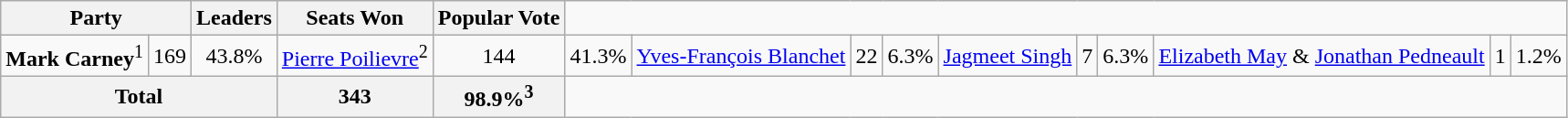<table class="wikitable">
<tr>
<th colspan="2">Party</th>
<th>Leaders</th>
<th>Seats Won</th>
<th>Popular Vote</th>
</tr>
<tr>
<td><strong>Mark Carney</strong><sup>1</sup></td>
<td align="center">169</td>
<td align="center">43.8%<br></td>
<td><a href='#'>Pierre Poilievre</a><sup>2</sup></td>
<td align="center">144</td>
<td align="center">41.3%<br></td>
<td><a href='#'>Yves-François Blanchet</a></td>
<td align="center">22</td>
<td align="center">6.3%<br></td>
<td><a href='#'>Jagmeet Singh</a></td>
<td align="center">7</td>
<td align="center">6.3%<br></td>
<td><a href='#'>Elizabeth May</a> & <a href='#'>Jonathan Pedneault</a></td>
<td align="center">1</td>
<td align="center">1.2%</td>
</tr>
<tr>
<th colspan="3">Total</th>
<th align="center">343</th>
<th align="center">98.9%<sup>3</sup></th>
</tr>
</table>
